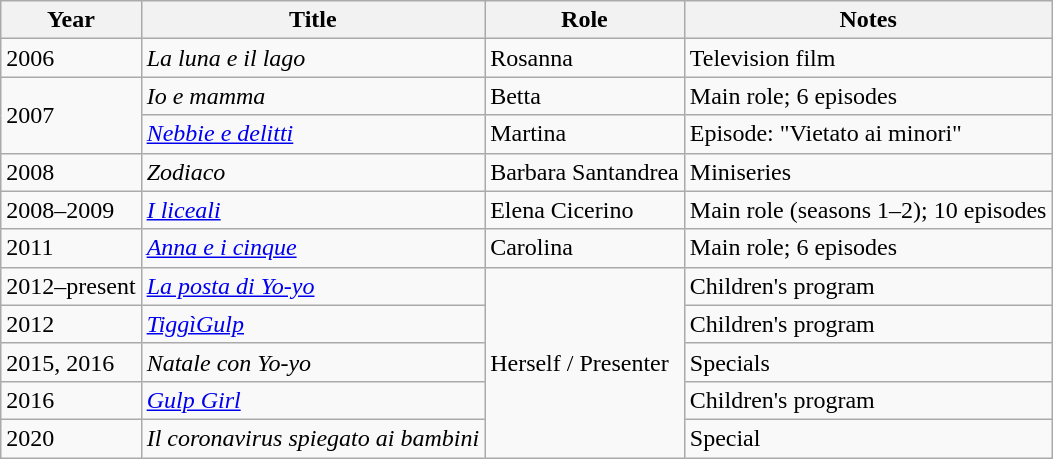<table class="wikitable">
<tr>
<th>Year</th>
<th>Title</th>
<th>Role</th>
<th>Notes</th>
</tr>
<tr>
<td>2006</td>
<td><em>La luna e il lago</em></td>
<td>Rosanna</td>
<td>Television film</td>
</tr>
<tr>
<td rowspan="2">2007</td>
<td><em>Io e mamma</em></td>
<td>Betta</td>
<td>Main role; 6 episodes</td>
</tr>
<tr>
<td><em><a href='#'>Nebbie e delitti</a></em></td>
<td>Martina</td>
<td>Episode: "Vietato ai minori"</td>
</tr>
<tr>
<td>2008</td>
<td><em>Zodiaco</em></td>
<td>Barbara Santandrea</td>
<td>Miniseries</td>
</tr>
<tr>
<td>2008–2009</td>
<td><em><a href='#'>I liceali</a></em></td>
<td>Elena Cicerino</td>
<td>Main role (seasons 1–2); 10 episodes</td>
</tr>
<tr>
<td>2011</td>
<td><em><a href='#'>Anna e i cinque</a></em></td>
<td>Carolina</td>
<td>Main role; 6 episodes</td>
</tr>
<tr>
<td>2012–present</td>
<td><em><a href='#'>La posta di Yo-yo</a></em></td>
<td rowspan="5">Herself / Presenter</td>
<td>Children's program</td>
</tr>
<tr>
<td>2012</td>
<td><em><a href='#'>TiggìGulp</a></em></td>
<td>Children's program</td>
</tr>
<tr>
<td>2015, 2016</td>
<td><em>Natale con Yo-yo</em></td>
<td>Specials</td>
</tr>
<tr>
<td>2016</td>
<td><em><a href='#'>Gulp Girl</a></em></td>
<td>Children's program</td>
</tr>
<tr>
<td>2020</td>
<td><em>Il coronavirus spiegato ai bambini</em></td>
<td>Special</td>
</tr>
</table>
